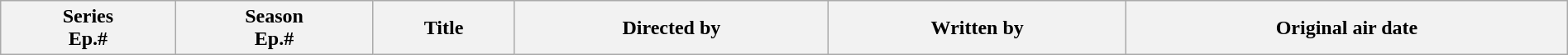<table class="wikitable plainrowheaders" style="width:100%; margin:auto;">
<tr>
<th>Series<br>Ep.#</th>
<th>Season<br>Ep.#</th>
<th>Title</th>
<th>Directed by</th>
<th>Written by</th>
<th>Original air date<br>















</th>
</tr>
</table>
